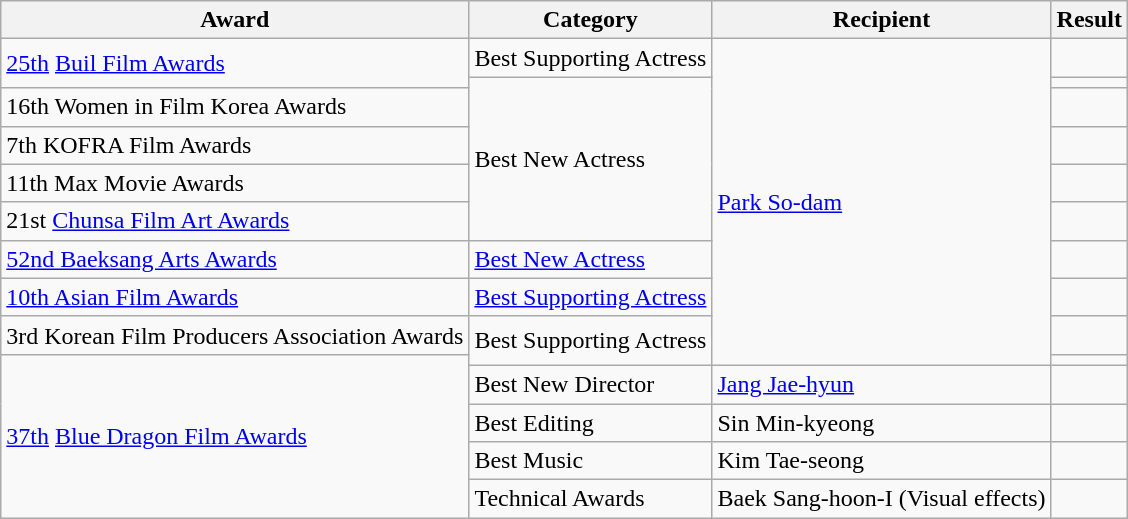<table class="wikitable">
<tr>
<th>Award</th>
<th>Category</th>
<th>Recipient</th>
<th>Result</th>
</tr>
<tr>
<td rowspan="2"><a href='#'>25th</a> <a href='#'>Buil Film Awards</a></td>
<td>Best Supporting Actress</td>
<td rowspan="10"><a href='#'>Park So-dam</a></td>
<td></td>
</tr>
<tr>
<td rowspan="5">Best New Actress</td>
<td></td>
</tr>
<tr>
<td>16th Women in Film Korea Awards</td>
<td></td>
</tr>
<tr>
<td>7th KOFRA Film Awards</td>
<td></td>
</tr>
<tr>
<td>11th Max Movie Awards</td>
<td></td>
</tr>
<tr>
<td>21st <a href='#'>Chunsa Film Art Awards</a></td>
<td></td>
</tr>
<tr>
<td><a href='#'>52nd Baeksang Arts Awards</a></td>
<td><a href='#'>Best New Actress</a></td>
<td></td>
</tr>
<tr>
<td><a href='#'>10th Asian Film Awards</a></td>
<td><a href='#'>Best Supporting Actress</a></td>
<td></td>
</tr>
<tr>
<td>3rd Korean Film Producers Association Awards</td>
<td rowspan="2">Best Supporting Actress</td>
<td></td>
</tr>
<tr>
<td rowspan="5"><a href='#'>37th</a> <a href='#'>Blue Dragon Film Awards</a></td>
<td></td>
</tr>
<tr>
<td>Best New Director</td>
<td><a href='#'>Jang Jae-hyun</a></td>
<td></td>
</tr>
<tr>
<td>Best Editing</td>
<td>Sin Min-kyeong</td>
<td></td>
</tr>
<tr>
<td>Best Music</td>
<td>Kim Tae-seong</td>
<td></td>
</tr>
<tr>
<td>Technical Awards</td>
<td>Baek Sang-hoon-I (Visual effects)</td>
<td></td>
</tr>
</table>
